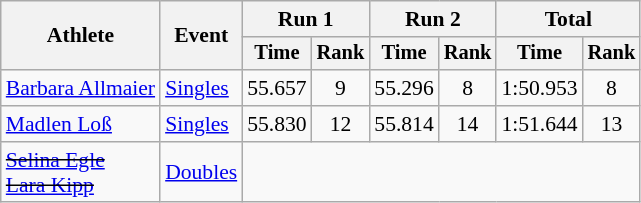<table class="wikitable" style="font-size:90%">
<tr>
<th rowspan="2">Athlete</th>
<th rowspan="2">Event</th>
<th colspan="2">Run 1</th>
<th colspan="2">Run 2</th>
<th colspan="2">Total</th>
</tr>
<tr style="font-size:95%">
<th>Time</th>
<th>Rank</th>
<th>Time</th>
<th>Rank</th>
<th>Time</th>
<th>Rank</th>
</tr>
<tr align=center>
<td align=left><a href='#'>Barbara Allmaier</a></td>
<td align=left><a href='#'>Singles</a></td>
<td>55.657</td>
<td>9</td>
<td>55.296</td>
<td>8</td>
<td>1:50.953</td>
<td>8</td>
</tr>
<tr align=center>
<td align=left><a href='#'>Madlen Loß</a></td>
<td align=left><a href='#'>Singles</a></td>
<td>55.830</td>
<td>12</td>
<td>55.814</td>
<td>14</td>
<td>1:51.644</td>
<td>13</td>
</tr>
<tr align=center>
<td align=left><s><a href='#'>Selina Egle</a></s><br><s><a href='#'>Lara Kipp</a></s></td>
<td align=left><a href='#'>Doubles</a></td>
<td colspan=6></td>
</tr>
</table>
